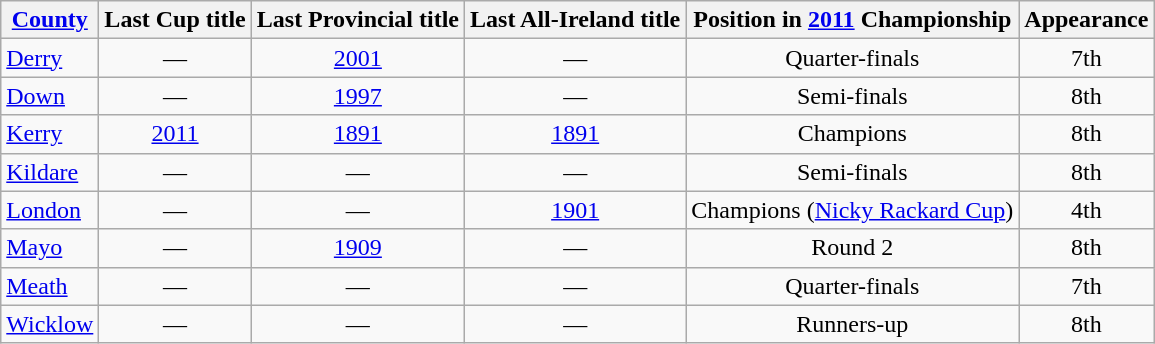<table class="wikitable sortable" style="text-align:center">
<tr>
<th><a href='#'>County</a></th>
<th>Last Cup title</th>
<th>Last Provincial title</th>
<th>Last All-Ireland title</th>
<th>Position in <a href='#'>2011</a> Championship</th>
<th>Appearance</th>
</tr>
<tr>
<td style="text-align:left"> <a href='#'>Derry</a></td>
<td>—</td>
<td><a href='#'>2001</a></td>
<td>—</td>
<td>Quarter-finals</td>
<td>7th</td>
</tr>
<tr>
<td style="text-align:left"> <a href='#'>Down</a></td>
<td>—</td>
<td><a href='#'>1997</a></td>
<td>—</td>
<td>Semi-finals</td>
<td>8th</td>
</tr>
<tr>
<td style="text-align:left"> <a href='#'>Kerry</a></td>
<td><a href='#'>2011</a></td>
<td><a href='#'>1891</a></td>
<td><a href='#'>1891</a></td>
<td>Champions</td>
<td>8th</td>
</tr>
<tr>
<td style="text-align:left"> <a href='#'>Kildare</a></td>
<td>—</td>
<td>—</td>
<td>—</td>
<td>Semi-finals</td>
<td>8th</td>
</tr>
<tr>
<td style="text-align:left"><a href='#'>London</a></td>
<td>—</td>
<td>—</td>
<td><a href='#'>1901</a></td>
<td>Champions (<a href='#'>Nicky Rackard Cup</a>)</td>
<td>4th</td>
</tr>
<tr>
<td style="text-align:left"> <a href='#'>Mayo</a></td>
<td>—</td>
<td><a href='#'>1909</a></td>
<td>—</td>
<td>Round 2</td>
<td>8th</td>
</tr>
<tr>
<td style="text-align:left"><a href='#'>Meath</a></td>
<td>—</td>
<td>—</td>
<td>—</td>
<td>Quarter-finals</td>
<td>7th</td>
</tr>
<tr>
<td style="text-align:left"> <a href='#'>Wicklow</a></td>
<td>—</td>
<td>—</td>
<td>—</td>
<td>Runners-up</td>
<td>8th</td>
</tr>
</table>
